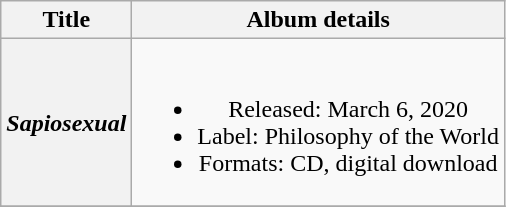<table class="wikitable plainrowheaders" style="text-align:center;">
<tr>
<th scope="col" rowspan="1">Title</th>
<th scope="col" rowspan="1">Album details</th>
</tr>
<tr>
<th scope="row"><em>Sapiosexual</em></th>
<td><br><ul><li>Released: March 6, 2020</li><li>Label: Philosophy of the World</li><li>Formats: CD, digital download</li></ul></td>
</tr>
<tr>
</tr>
</table>
